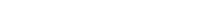<table style="width:22%; text-align:center;">
<tr style="color:white;">
<td style="background:"><strong>2</strong></td>
<td style="background:"><strong>6</strong></td>
</tr>
</table>
